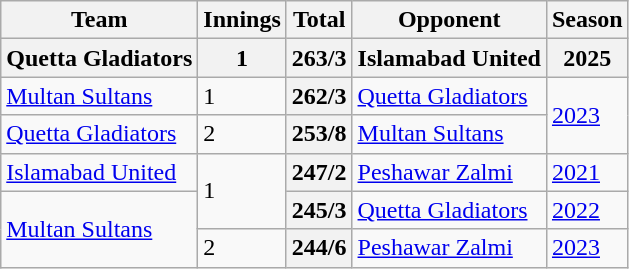<table class="wikitable">
<tr>
<th>Team</th>
<th>Innings</th>
<th>Total</th>
<th>Opponent</th>
<th>Season</th>
</tr>
<tr>
<th>Quetta Gladiators</th>
<th>1</th>
<th>263/3</th>
<th>Islamabad United</th>
<th>2025</th>
</tr>
<tr>
<td><a href='#'>Multan Sultans</a></td>
<td>1</td>
<th><strong>262/3</strong></th>
<td><a href='#'>Quetta Gladiators</a></td>
<td rowspan="2"><a href='#'>2023</a></td>
</tr>
<tr>
<td><a href='#'>Quetta Gladiators</a></td>
<td>2</td>
<th><strong>253/8</strong></th>
<td><a href='#'>Multan Sultans</a></td>
</tr>
<tr>
<td><a href='#'>Islamabad United</a></td>
<td rowspan="2">1</td>
<th><strong>247/2</strong></th>
<td><a href='#'>Peshawar Zalmi</a></td>
<td><a href='#'>2021</a></td>
</tr>
<tr>
<td rowspan="2"><a href='#'>Multan Sultans</a></td>
<th><strong>245/3</strong></th>
<td><a href='#'>Quetta Gladiators</a></td>
<td><a href='#'>2022</a></td>
</tr>
<tr>
<td>2</td>
<th><strong>244/6</strong></th>
<td><a href='#'>Peshawar Zalmi</a></td>
<td><a href='#'>2023</a></td>
</tr>
</table>
